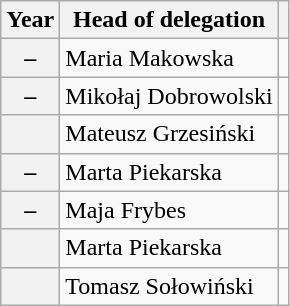<table class="wikitable plainrowheaders">
<tr>
<th>Year</th>
<th>Head of delegation</th>
<th></th>
</tr>
<tr>
<th scope="row">–</th>
<td>Maria Makowska</td>
<td></td>
</tr>
<tr>
<th scope="row">–</th>
<td>Mikołaj Dobrowolski</td>
<td></td>
</tr>
<tr>
<th scope="row"></th>
<td>Mateusz Grzesiński</td>
<td></td>
</tr>
<tr>
<th scope="row">–</th>
<td>Marta Piekarska</td>
<td></td>
</tr>
<tr>
<th scope="row">–</th>
<td>Maja Frybes</td>
<td></td>
</tr>
<tr>
<th scope="row"></th>
<td>Marta Piekarska</td>
<td></td>
</tr>
<tr>
<th scope="row"></th>
<td>Tomasz Sołowiński</td>
<td></td>
</tr>
</table>
